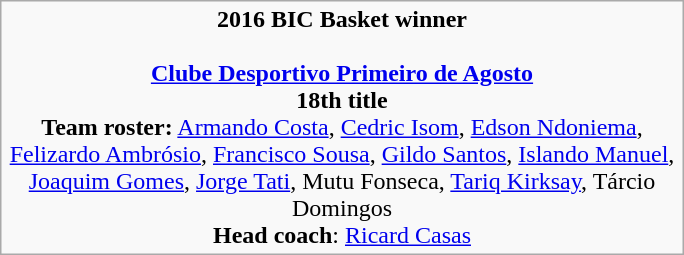<table class="wikitable" width=36% style="text-align:center; margin:auto">
<tr align=center>
<td><strong>2016 BIC Basket winner</strong><br><br><strong><a href='#'>Clube Desportivo Primeiro de Agosto</a></strong><br><strong>18th title</strong><br><strong>Team roster:</strong> <a href='#'>Armando Costa</a>, <a href='#'>Cedric Isom</a>, <a href='#'>Edson Ndoniema</a>, <a href='#'>Felizardo Ambrósio</a>, <a href='#'>Francisco Sousa</a>, <a href='#'>Gildo Santos</a>, <a href='#'>Islando Manuel</a>, <a href='#'>Joaquim Gomes</a>, <a href='#'>Jorge Tati</a>, Mutu Fonseca, <a href='#'>Tariq Kirksay</a>, Tárcio Domingos <br><strong>Head coach</strong>: <a href='#'>Ricard Casas</a></td>
</tr>
</table>
